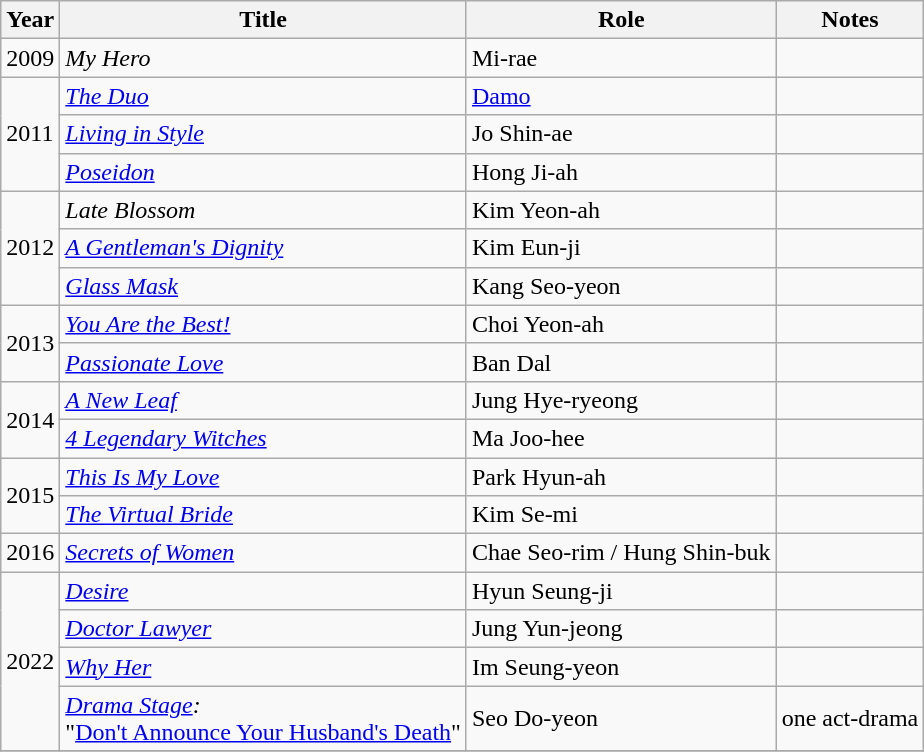<table class="wikitable">
<tr>
<th>Year</th>
<th>Title</th>
<th>Role</th>
<th>Notes</th>
</tr>
<tr>
<td>2009</td>
<td><em>My Hero</em></td>
<td>Mi-rae</td>
<td></td>
</tr>
<tr>
<td rowspan=3>2011</td>
<td><em><a href='#'>The Duo</a></em></td>
<td><a href='#'>Damo</a></td>
<td></td>
</tr>
<tr>
<td><em><a href='#'>Living in Style</a></em></td>
<td>Jo Shin-ae</td>
<td></td>
</tr>
<tr>
<td><em><a href='#'>Poseidon</a></em></td>
<td>Hong Ji-ah</td>
<td></td>
</tr>
<tr>
<td rowspan=3>2012</td>
<td><em>Late Blossom</em></td>
<td>Kim Yeon-ah</td>
<td></td>
</tr>
<tr>
<td><em><a href='#'>A Gentleman's Dignity</a></em></td>
<td>Kim Eun-ji</td>
<td></td>
</tr>
<tr>
<td><em><a href='#'>Glass Mask</a></em></td>
<td>Kang Seo-yeon</td>
<td></td>
</tr>
<tr>
<td rowspan=2>2013</td>
<td><em><a href='#'>You Are the Best!</a></em></td>
<td>Choi Yeon-ah</td>
<td></td>
</tr>
<tr>
<td><em><a href='#'>Passionate Love</a></em></td>
<td>Ban Dal</td>
<td></td>
</tr>
<tr>
<td rowspan=2>2014</td>
<td><em><a href='#'>A New Leaf</a></em></td>
<td>Jung Hye-ryeong</td>
<td></td>
</tr>
<tr>
<td><em><a href='#'>4 Legendary Witches</a></em></td>
<td>Ma Joo-hee</td>
<td></td>
</tr>
<tr>
<td rowspan=2>2015</td>
<td><em><a href='#'>This Is My Love</a></em></td>
<td>Park Hyun-ah</td>
<td></td>
</tr>
<tr>
<td><em><a href='#'>The Virtual Bride</a></em></td>
<td>Kim Se-mi</td>
<td></td>
</tr>
<tr>
<td>2016</td>
<td><em><a href='#'>Secrets of Women</a></em></td>
<td>Chae Seo-rim / Hung Shin-buk</td>
<td></td>
</tr>
<tr>
<td rowspan=4>2022</td>
<td><em><a href='#'>Desire</a></em></td>
<td>Hyun Seung-ji</td>
<td></td>
</tr>
<tr>
<td><em><a href='#'>Doctor Lawyer</a></em></td>
<td>Jung Yun-jeong</td>
<td></td>
</tr>
<tr>
<td><em><a href='#'>Why Her</a></em></td>
<td>Im Seung-yeon</td>
<td></td>
</tr>
<tr>
<td><em><a href='#'>Drama Stage</a>:</em><br>"<a href='#'>Don't Announce Your Husband's Death</a>"</td>
<td>Seo Do-yeon</td>
<td>one act-drama</td>
</tr>
<tr>
</tr>
</table>
